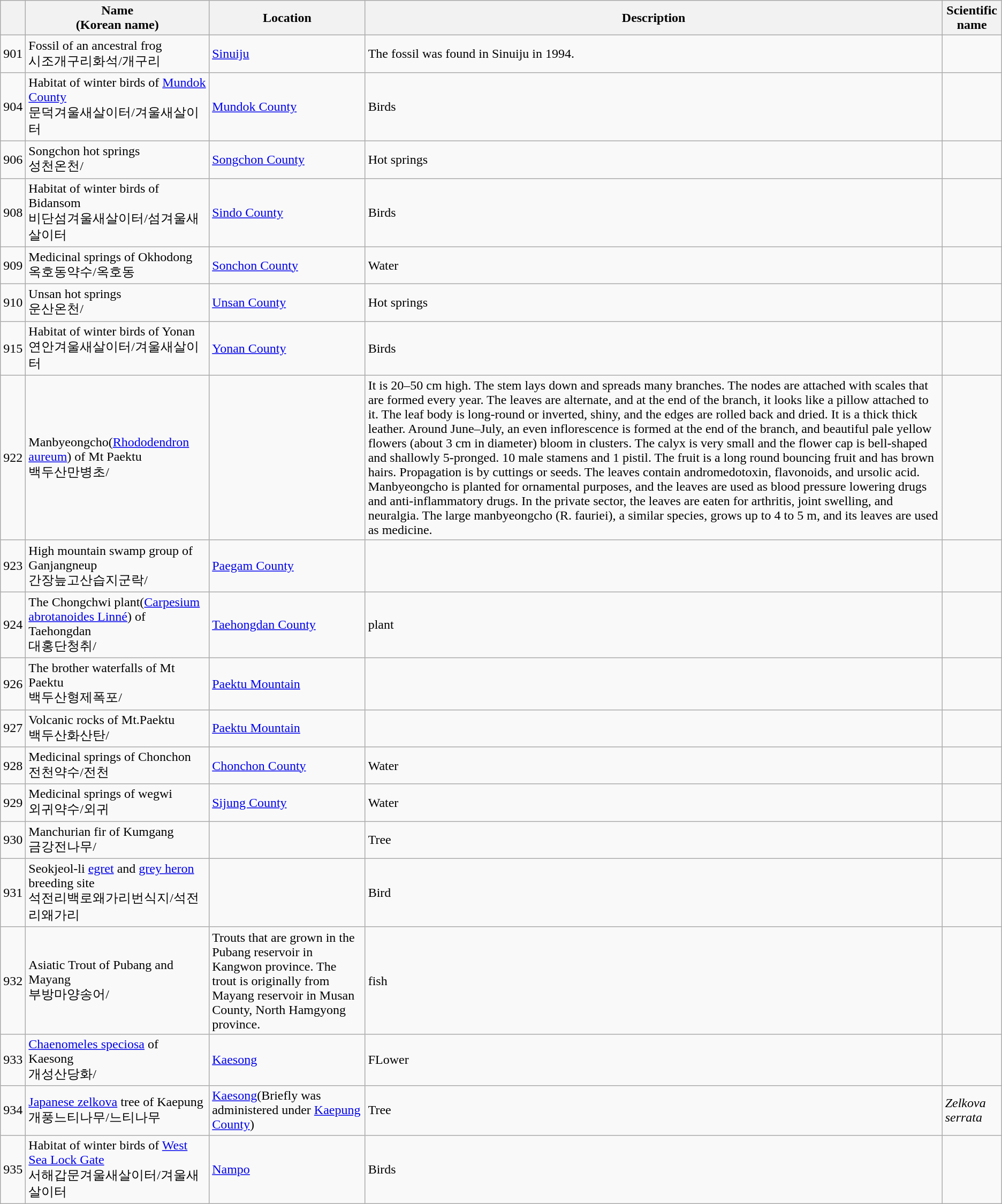<table class="wikitable">
<tr>
<th></th>
<th>Name<br>(Korean name)</th>
<th>Location</th>
<th>Description</th>
<th>Scientific name</th>
</tr>
<tr>
<td>901</td>
<td>Fossil of an ancestral frog<br>시조개구리화석/개구리</td>
<td><a href='#'>Sinuiju</a></td>
<td>The fossil was found in Sinuiju in 1994.</td>
<td></td>
</tr>
<tr>
<td>904</td>
<td>Habitat of winter birds of <a href='#'>Mundok County</a><br>문덕겨울새살이터/겨울새살이터</td>
<td><a href='#'>Mundok County</a></td>
<td>Birds</td>
<td></td>
</tr>
<tr>
<td>906</td>
<td>Songchon hot springs<br>성천온천/</td>
<td><a href='#'>Songchon County</a></td>
<td>Hot springs</td>
<td></td>
</tr>
<tr>
<td>908</td>
<td>Habitat of winter birds of Bidansom<br>비단섬겨울새살이터/섬겨울새살이터</td>
<td><a href='#'>Sindo County</a></td>
<td>Birds</td>
<td></td>
</tr>
<tr>
<td>909</td>
<td>Medicinal springs of Okhodong<br>옥호동약수/옥호동</td>
<td><a href='#'>Sonchon County</a></td>
<td>Water</td>
<td></td>
</tr>
<tr>
<td>910</td>
<td>Unsan hot springs<br>운산온천/</td>
<td><a href='#'>Unsan County</a></td>
<td>Hot springs</td>
<td></td>
</tr>
<tr>
<td>915</td>
<td>Habitat of winter birds of Yonan<br>연안겨울새살이터/겨울새살이터</td>
<td><a href='#'>Yonan County</a></td>
<td>Birds</td>
<td></td>
</tr>
<tr>
<td>922</td>
<td>Manbyeongcho(<a href='#'>Rhododendron aureum</a>) of Mt Paektu<br>백두산만병초/</td>
<td></td>
<td>It is 20–50 cm high. The stem lays down and spreads many branches. The nodes are attached with scales that are formed every year. The leaves are alternate, and at the end of the branch, it looks like a pillow attached to it. The leaf body is long-round or inverted, shiny, and the edges are rolled back and dried. It is a thick thick leather. Around June–July, an even inflorescence is formed at the end of the branch, and beautiful pale yellow flowers (about 3 cm in diameter) bloom in clusters. The calyx is very small and the flower cap is bell-shaped and shallowly 5-pronged. 10 male stamens and 1 pistil. The fruit is a long round bouncing fruit and has brown hairs. Propagation is by cuttings or seeds. The leaves contain andromedotoxin, flavonoids, and ursolic acid. Manbyeongcho is planted for ornamental purposes, and the leaves are used as blood pressure lowering drugs and anti-inflammatory drugs. In the private sector, the leaves are eaten for arthritis, joint swelling, and neuralgia. The large manbyeongcho (R. fauriei), a similar species, grows up to 4 to 5 m, and its leaves are used as medicine.</td>
<td></td>
</tr>
<tr>
<td>923</td>
<td>High mountain swamp group of Ganjangneup<br>간장늪고산습지군락/</td>
<td><a href='#'>Paegam County</a></td>
<td></td>
<td></td>
</tr>
<tr>
<td>924</td>
<td>The Chongchwi plant(<a href='#'>Carpesium abrotanoides Linné</a>) of Taehongdan<br>대홍단청취/</td>
<td><a href='#'>Taehongdan County</a></td>
<td>plant</td>
<td></td>
</tr>
<tr>
<td>926</td>
<td>The brother waterfalls of Mt Paektu<br>백두산형제폭포/</td>
<td><a href='#'>Paektu Mountain</a></td>
<td></td>
<td></td>
</tr>
<tr>
<td>927</td>
<td>Volcanic rocks of Mt.Paektu<br>백두산화산탄/</td>
<td><a href='#'>Paektu Mountain</a></td>
<td></td>
<td></td>
</tr>
<tr>
<td>928</td>
<td>Medicinal springs of Chonchon<br>전천약수/전천</td>
<td><a href='#'>Chonchon County</a></td>
<td>Water</td>
<td></td>
</tr>
<tr>
<td>929</td>
<td>Medicinal springs of wegwi<br>외귀약수/외귀</td>
<td><a href='#'>Sijung County</a></td>
<td>Water</td>
<td></td>
</tr>
<tr>
<td>930</td>
<td>Manchurian fir of Kumgang<br>금강전나무/</td>
<td></td>
<td>Tree</td>
<td></td>
</tr>
<tr>
<td>931</td>
<td>Seokjeol-li <a href='#'>egret</a> and <a href='#'>grey heron</a> breeding site<br>석전리백로왜가리번식지/석전리왜가리</td>
<td></td>
<td>Bird</td>
<td></td>
</tr>
<tr>
<td>932</td>
<td>Asiatic Trout of Pubang and Mayang<br>부방마양송어/</td>
<td>Trouts that are grown in the Pubang reservoir in Kangwon province. The trout is originally from Mayang reservoir in Musan County, North Hamgyong province.</td>
<td>fish</td>
<td></td>
</tr>
<tr>
<td>933</td>
<td><a href='#'>Chaenomeles speciosa</a> of Kaesong<br>개성산당화/</td>
<td><a href='#'>Kaesong</a></td>
<td>FLower</td>
<td></td>
</tr>
<tr>
<td>934</td>
<td><a href='#'>Japanese zelkova</a> tree of Kaepung<br>개풍느티나무/느티나무</td>
<td><a href='#'>Kaesong</a>(Briefly was administered under <a href='#'>Kaepung County</a>)</td>
<td>Tree</td>
<td><em>Zelkova serrata</em></td>
</tr>
<tr>
<td>935</td>
<td>Habitat of winter birds of  <a href='#'>West Sea Lock Gate</a><br>서해갑문겨울새살이터/겨울새살이터</td>
<td><a href='#'>Nampo</a></td>
<td>Birds</td>
<td></td>
</tr>
</table>
